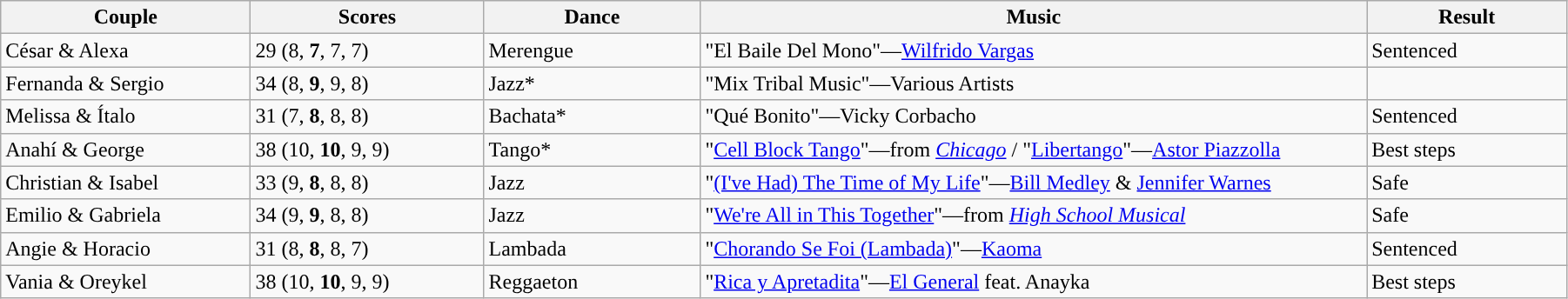<table class="wikitable sortable" style="width:95%; white-space:nowrap;">
<tr>
<th style="width:15%;">Couple</th>
<th style="width:14%;">Scores</th>
<th style="width:13%;">Dance</th>
<th style="width:40%;">Music</th>
<th style="width:12%;">Result</th>
</tr>
<tr>
<td>César & Alexa</td>
<td>29 (8, <strong>7</strong>, 7, 7)</td>
<td>Merengue</td>
<td>"El Baile Del Mono"—<a href='#'>Wilfrido Vargas</a></td>
<td>Sentenced</td>
</tr>
<tr>
<td>Fernanda & Sergio</td>
<td>34 (8, <strong>9</strong>, 9, 8)</td>
<td>Jazz*</td>
<td>"Mix Tribal Music"—Various Artists</td>
<td></td>
</tr>
<tr>
<td>Melissa & Ítalo</td>
<td>31 (7, <strong>8</strong>, 8, 8)</td>
<td>Bachata*</td>
<td>"Qué Bonito"—Vicky Corbacho</td>
<td>Sentenced</td>
</tr>
<tr>
<td>Anahí & George</td>
<td>38 (10, <strong>10</strong>, 9, 9)</td>
<td>Tango*</td>
<td>"<a href='#'>Cell Block Tango</a>"—from <em><a href='#'>Chicago</a></em> / "<a href='#'>Libertango</a>"—<a href='#'>Astor Piazzolla</a></td>
<td>Best steps</td>
</tr>
<tr>
<td>Christian & Isabel</td>
<td>33 (9, <strong>8</strong>, 8, 8)</td>
<td>Jazz</td>
<td>"<a href='#'>(I've Had) The Time of My Life</a>"—<a href='#'>Bill Medley</a> & <a href='#'>Jennifer Warnes</a></td>
<td>Safe</td>
</tr>
<tr>
<td>Emilio & Gabriela</td>
<td>34 (9, <strong>9</strong>, 8, 8)</td>
<td>Jazz</td>
<td>"<a href='#'>We're All in This Together</a>"—from <em><a href='#'>High School Musical</a></em></td>
<td>Safe</td>
</tr>
<tr>
<td>Angie & Horacio</td>
<td>31 (8, <strong>8</strong>, 8, 7)</td>
<td>Lambada</td>
<td>"<a href='#'>Chorando Se Foi (Lambada)</a>"—<a href='#'>Kaoma</a></td>
<td>Sentenced</td>
</tr>
<tr>
<td>Vania & Oreykel</td>
<td>38 (10, <strong>10</strong>, 9, 9)</td>
<td>Reggaeton</td>
<td>"<a href='#'>Rica y Apretadita</a>"—<a href='#'>El General</a> feat. Anayka</td>
<td>Best steps</td>
</tr>
</table>
